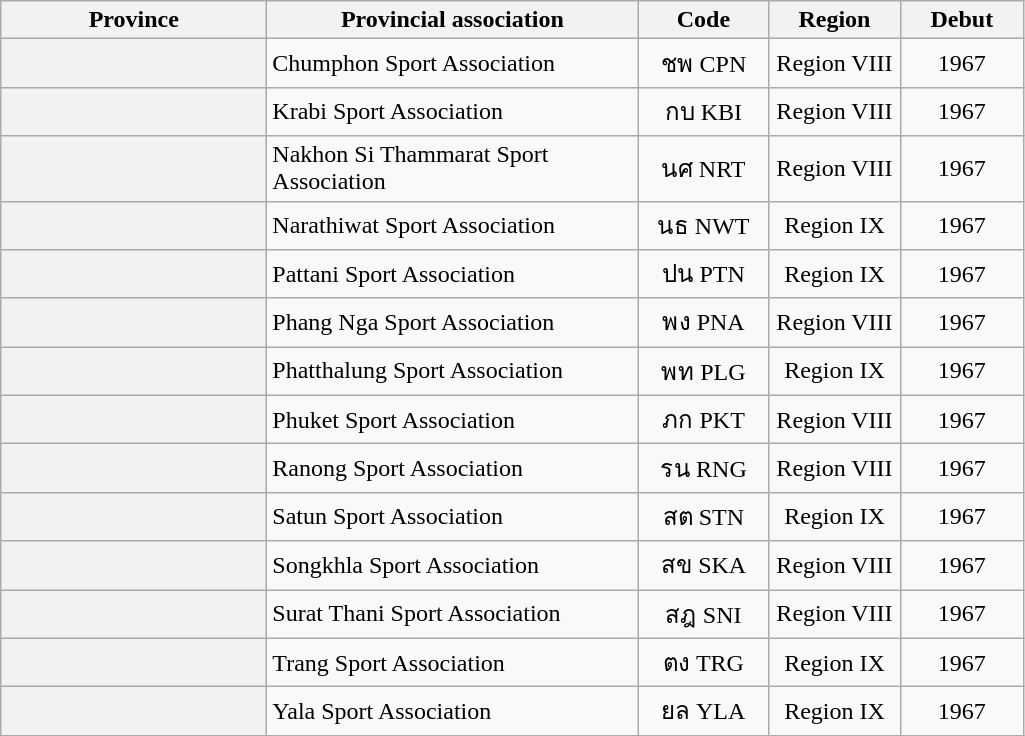<table class="wikitable sortable">
<tr>
<th style="width:170px;">Province</th>
<th style="width:240px;">Provincial association</th>
<th style="width:80px;">Code</th>
<th style="width:80px;">Region</th>
<th style="width:75px;">Debut</th>
</tr>
<tr>
<th style="text-align: left;"></th>
<td>Chumphon Sport Association</td>
<td align=center>ชพ CPN</td>
<td align=center>Region VIII</td>
<td align=center>1967</td>
</tr>
<tr>
<th style="text-align: left;"></th>
<td>Krabi Sport Association</td>
<td align=center>กบ KBI</td>
<td align=center>Region VIII</td>
<td align=center>1967</td>
</tr>
<tr>
<th style="text-align: left;"></th>
<td>Nakhon Si Thammarat Sport Association</td>
<td align=center>นศ NRT</td>
<td align=center>Region VIII</td>
<td align=center>1967</td>
</tr>
<tr>
<th style="text-align: left;"></th>
<td>Narathiwat Sport Association</td>
<td align=center>นธ NWT</td>
<td align=center>Region IX</td>
<td align=center>1967</td>
</tr>
<tr>
<th style="text-align: left;"></th>
<td>Pattani Sport Association</td>
<td align=center>ปน PTN</td>
<td align=center>Region IX</td>
<td align=center>1967</td>
</tr>
<tr>
<th style="text-align: left;"></th>
<td>Phang Nga Sport Association</td>
<td align=center>พง PNA</td>
<td align=center>Region VIII</td>
<td align=center>1967</td>
</tr>
<tr>
<th style="text-align: left;"></th>
<td>Phatthalung Sport Association</td>
<td align=center>พท PLG</td>
<td align=center>Region IX</td>
<td align=center>1967</td>
</tr>
<tr>
<th style="text-align: left;"></th>
<td>Phuket Sport Association</td>
<td align=center>ภก PKT</td>
<td align=center>Region VIII</td>
<td align=center>1967</td>
</tr>
<tr>
<th style="text-align: left;"></th>
<td>Ranong Sport Association</td>
<td align=center>รน RNG</td>
<td align=center>Region VIII</td>
<td align=center>1967</td>
</tr>
<tr>
<th style="text-align: left;"></th>
<td>Satun Sport Association</td>
<td align=center>สต STN</td>
<td align=center>Region IX</td>
<td align=center>1967</td>
</tr>
<tr>
<th style="text-align: left;"></th>
<td>Songkhla Sport Association</td>
<td align=center>สข SKA</td>
<td align=center>Region VIII</td>
<td align=center>1967</td>
</tr>
<tr>
<th style="text-align: left;"></th>
<td>Surat Thani Sport Association</td>
<td align=center>สฎ SNI</td>
<td align=center>Region VIII</td>
<td align=center>1967</td>
</tr>
<tr>
<th style="text-align: left;"></th>
<td>Trang Sport Association</td>
<td align=center>ตง TRG</td>
<td align=center>Region IX</td>
<td align=center>1967</td>
</tr>
<tr>
<th style="text-align: left;"></th>
<td>Yala Sport Association</td>
<td align=center>ยล YLA</td>
<td align=center>Region IX</td>
<td align=center>1967</td>
</tr>
</table>
